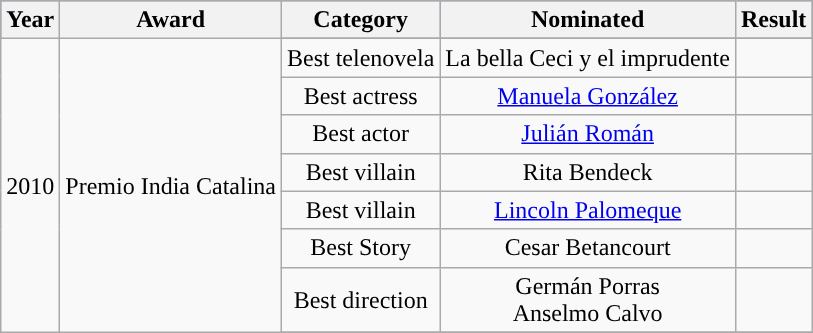<table class="wikitable plainrowheaders" style="text-align:center;">
<tr style="background:#96c;">
<th scope="col">Year</th>
<th scope="col">Award</th>
<th scope="col">Category</th>
<th scope="col">Nominated</th>
<th scope="col">Result</th>
</tr>
<tr>
<td scope="row" rowspan="18">2010</td>
<td rowspan="18">Premio India Catalina </td>
</tr>
<tr>
<td scope="row">Best telenovela</td>
<td>La bella Ceci y el imprudente</td>
<td> </td>
</tr>
<tr>
<td scope="row">Best actress</td>
<td><a href='#'>Manuela González</a></td>
<td> </td>
</tr>
<tr>
<td scope="row">Best actor</td>
<td><a href='#'>Julián Román</a></td>
<td> </td>
</tr>
<tr>
<td scope="row">Best villain</td>
<td>Rita Bendeck</td>
<td> </td>
</tr>
<tr>
<td scope="row">Best villain</td>
<td><a href='#'>Lincoln Palomeque</a></td>
<td> </td>
</tr>
<tr>
<td scope="row">Best Story</td>
<td>Cesar Betancourt</td>
<td> </td>
</tr>
<tr>
<td scope="row">Best direction</td>
<td>Germán Porras <br> Anselmo Calvo</td>
<td> </td>
</tr>
<tr>
</tr>
</table>
